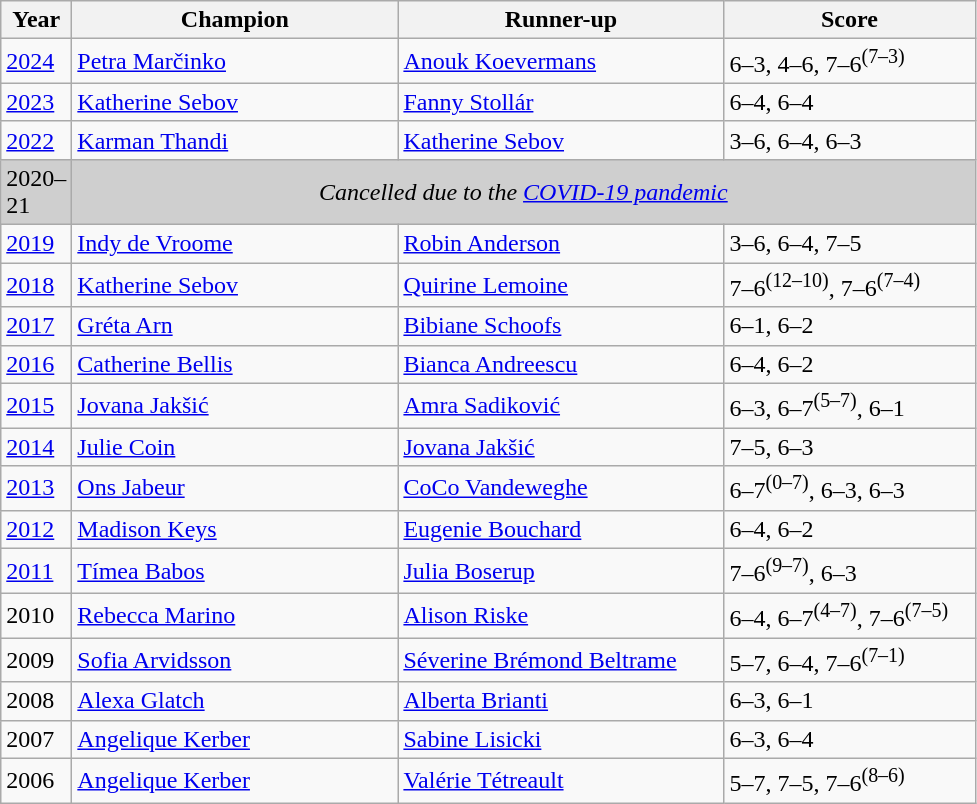<table class="wikitable">
<tr>
<th style="width:40px">Year</th>
<th style="width:210px">Champion</th>
<th style="width:210px">Runner-up</th>
<th style="width:160px">Score</th>
</tr>
<tr>
<td><a href='#'>2024</a></td>
<td> <a href='#'>Petra Marčinko</a></td>
<td> <a href='#'>Anouk Koevermans</a></td>
<td>6–3, 4–6, 7–6<sup>(7–3)</sup></td>
</tr>
<tr>
<td><a href='#'>2023</a></td>
<td> <a href='#'>Katherine Sebov</a></td>
<td> <a href='#'>Fanny Stollár</a></td>
<td>6–4, 6–4</td>
</tr>
<tr>
<td><a href='#'>2022</a></td>
<td> <a href='#'>Karman Thandi</a></td>
<td> <a href='#'>Katherine Sebov</a></td>
<td>3–6, 6–4, 6–3</td>
</tr>
<tr>
<td style="background:#cfcfcf">2020–21</td>
<td colspan=3 align=center style="background:#cfcfcf"><em>Cancelled due to the <a href='#'>COVID-19 pandemic</a></em></td>
</tr>
<tr>
<td><a href='#'>2019</a></td>
<td> <a href='#'>Indy de Vroome</a></td>
<td> <a href='#'>Robin Anderson</a></td>
<td>3–6, 6–4, 7–5</td>
</tr>
<tr>
<td><a href='#'>2018</a></td>
<td> <a href='#'>Katherine Sebov</a></td>
<td> <a href='#'>Quirine Lemoine</a></td>
<td>7–6<sup>(12–10)</sup>, 7–6<sup>(7–4)</sup></td>
</tr>
<tr>
<td><a href='#'>2017</a></td>
<td> <a href='#'>Gréta Arn</a></td>
<td> <a href='#'>Bibiane Schoofs</a></td>
<td>6–1, 6–2</td>
</tr>
<tr>
<td><a href='#'>2016</a></td>
<td> <a href='#'>Catherine Bellis</a></td>
<td> <a href='#'>Bianca Andreescu</a></td>
<td>6–4, 6–2</td>
</tr>
<tr>
<td><a href='#'>2015</a></td>
<td> <a href='#'>Jovana Jakšić</a></td>
<td> <a href='#'>Amra Sadiković</a></td>
<td>6–3, 6–7<sup>(5–7)</sup>, 6–1</td>
</tr>
<tr>
<td><a href='#'>2014</a></td>
<td> <a href='#'>Julie Coin</a></td>
<td> <a href='#'>Jovana Jakšić</a></td>
<td>7–5, 6–3</td>
</tr>
<tr>
<td><a href='#'>2013</a></td>
<td> <a href='#'>Ons Jabeur</a></td>
<td> <a href='#'>CoCo Vandeweghe</a></td>
<td>6–7<sup>(0–7)</sup>, 6–3, 6–3</td>
</tr>
<tr>
<td><a href='#'>2012</a></td>
<td> <a href='#'>Madison Keys</a></td>
<td> <a href='#'>Eugenie Bouchard</a></td>
<td>6–4, 6–2</td>
</tr>
<tr>
<td><a href='#'>2011</a></td>
<td> <a href='#'>Tímea Babos</a></td>
<td> <a href='#'>Julia Boserup</a></td>
<td>7–6<sup>(9–7)</sup>, 6–3</td>
</tr>
<tr>
<td>2010</td>
<td> <a href='#'>Rebecca Marino</a></td>
<td> <a href='#'>Alison Riske</a></td>
<td>6–4, 6–7<sup>(4–7)</sup>, 7–6<sup>(7–5)</sup></td>
</tr>
<tr>
<td>2009</td>
<td> <a href='#'>Sofia Arvidsson</a></td>
<td> <a href='#'>Séverine Brémond Beltrame</a></td>
<td>5–7, 6–4, 7–6<sup>(7–1)</sup></td>
</tr>
<tr>
<td>2008</td>
<td> <a href='#'>Alexa Glatch</a></td>
<td> <a href='#'>Alberta Brianti</a></td>
<td>6–3, 6–1</td>
</tr>
<tr>
<td>2007</td>
<td> <a href='#'>Angelique Kerber</a></td>
<td> <a href='#'>Sabine Lisicki</a></td>
<td>6–3, 6–4</td>
</tr>
<tr>
<td>2006</td>
<td> <a href='#'>Angelique Kerber</a></td>
<td> <a href='#'>Valérie Tétreault</a></td>
<td>5–7, 7–5, 7–6<sup>(8–6)</sup></td>
</tr>
</table>
